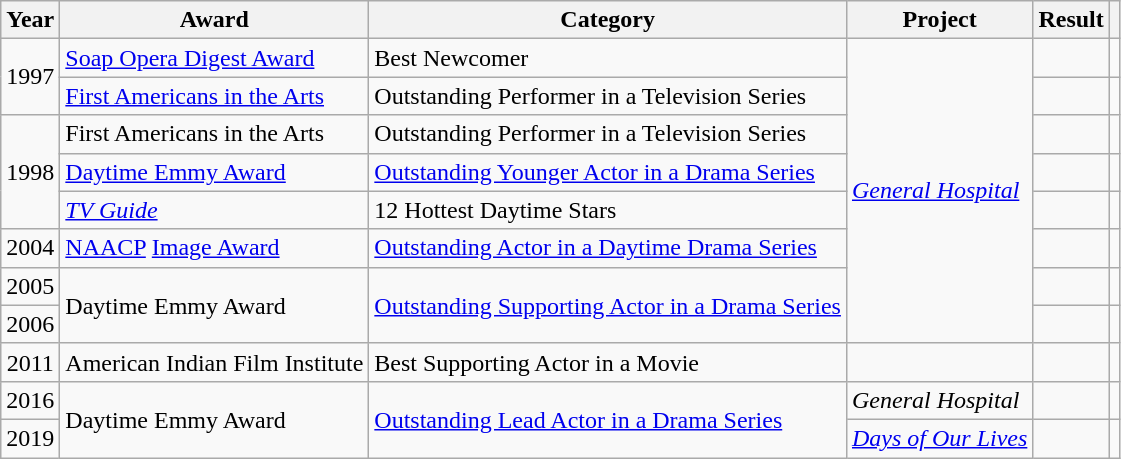<table class="wikitable sortable plainrowheaders">
<tr>
<th scope="col">Year</th>
<th scope="col">Award</th>
<th scope="col">Category</th>
<th scope="col">Project</th>
<th scope="col">Result</th>
<th scope="col" class="unsortable"></th>
</tr>
<tr>
<td rowspan="2" align=center>1997</td>
<td><a href='#'>Soap Opera Digest Award</a></td>
<td>Best Newcomer</td>
<td rowspan="8"><em><a href='#'>General Hospital</a></em></td>
<td></td>
<td align=center></td>
</tr>
<tr>
<td><a href='#'>First Americans in the Arts</a></td>
<td>Outstanding Performer in a Television Series</td>
<td></td>
<td align=center></td>
</tr>
<tr>
<td rowspan="3" align=center>1998</td>
<td>First Americans in the Arts</td>
<td>Outstanding Performer in a Television Series</td>
<td></td>
<td align=center></td>
</tr>
<tr>
<td><a href='#'>Daytime Emmy Award</a></td>
<td><a href='#'>Outstanding Younger Actor in a Drama Series</a></td>
<td></td>
<td align=center></td>
</tr>
<tr>
<td><em><a href='#'>TV Guide</a></em></td>
<td>12 Hottest Daytime Stars</td>
<td></td>
<td align=center></td>
</tr>
<tr>
<td align=center>2004</td>
<td><a href='#'>NAACP</a> <a href='#'>Image Award</a></td>
<td><a href='#'>Outstanding Actor in a Daytime Drama Series</a></td>
<td></td>
<td align=center></td>
</tr>
<tr>
<td align=center>2005</td>
<td rowspan="2">Daytime Emmy Award</td>
<td rowspan="2"><a href='#'>Outstanding Supporting Actor in a Drama Series</a></td>
<td></td>
<td align=center></td>
</tr>
<tr>
<td align=center>2006</td>
<td></td>
<td align=center></td>
</tr>
<tr>
<td align=center>2011</td>
<td>American Indian Film Institute</td>
<td>Best Supporting Actor in a Movie</td>
<td></td>
<td></td>
<td align=center></td>
</tr>
<tr>
<td align=center>2016</td>
<td rowspan="2">Daytime Emmy Award</td>
<td rowspan="2"><a href='#'>Outstanding Lead Actor in a Drama Series</a></td>
<td><em>General Hospital</em></td>
<td></td>
<td align=center></td>
</tr>
<tr>
<td align=center>2019</td>
<td><em><a href='#'>Days of Our Lives</a></em></td>
<td></td>
<td></td>
</tr>
</table>
